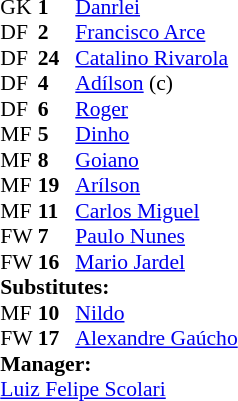<table style="font-size:90%; margin:0.2em auto;" cellspacing="0" cellpadding="0">
<tr>
<th width="25"></th>
<th width="25"></th>
</tr>
<tr>
<td>GK</td>
<td><strong>1</strong></td>
<td> <a href='#'>Danrlei</a></td>
</tr>
<tr>
<td>DF</td>
<td><strong>2</strong></td>
<td> <a href='#'>Francisco Arce</a></td>
</tr>
<tr>
<td>DF</td>
<td><strong>24</strong></td>
<td> <a href='#'>Catalino Rivarola</a></td>
</tr>
<tr>
<td>DF</td>
<td><strong>4</strong></td>
<td> <a href='#'>Adílson</a> (c)</td>
<td></td>
</tr>
<tr>
<td>DF</td>
<td><strong>6</strong></td>
<td> <a href='#'>Roger</a></td>
</tr>
<tr>
<td>MF</td>
<td><strong>5</strong></td>
<td> <a href='#'>Dinho</a></td>
</tr>
<tr>
<td>MF</td>
<td><strong>8</strong></td>
<td> <a href='#'>Goiano</a></td>
</tr>
<tr>
<td>MF</td>
<td><strong>19</strong></td>
<td> <a href='#'>Arílson</a></td>
<td></td>
<td></td>
</tr>
<tr>
<td>MF</td>
<td><strong>11</strong></td>
<td> <a href='#'>Carlos Miguel</a></td>
</tr>
<tr>
<td>FW</td>
<td><strong>7</strong></td>
<td> <a href='#'>Paulo Nunes</a></td>
<td></td>
<td></td>
</tr>
<tr>
<td>FW</td>
<td><strong>16</strong></td>
<td> <a href='#'>Mario Jardel</a></td>
</tr>
<tr>
<td colspan=3><strong>Substitutes:</strong></td>
</tr>
<tr>
<td>MF</td>
<td><strong>10</strong></td>
<td> <a href='#'>Nildo</a></td>
<td></td>
<td></td>
</tr>
<tr>
<td>FW</td>
<td><strong>17</strong></td>
<td> <a href='#'>Alexandre Gaúcho</a></td>
<td></td>
<td></td>
</tr>
<tr>
<td colspan=3><strong>Manager:</strong></td>
</tr>
<tr>
<td colspan=4> <a href='#'>Luiz Felipe Scolari</a></td>
</tr>
</table>
